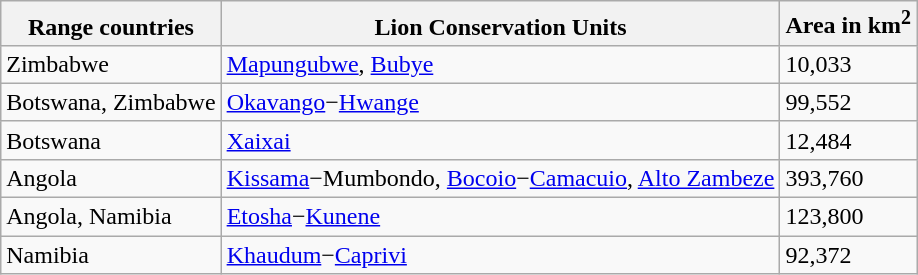<table class="wikitable sortable">
<tr valign=bottom>
<th>Range countries</th>
<th>Lion Conservation Units</th>
<th>Area in km<sup>2</sup></th>
</tr>
<tr>
<td>Zimbabwe</td>
<td><a href='#'>Mapungubwe</a>, <a href='#'>Bubye</a></td>
<td>10,033</td>
</tr>
<tr>
<td>Botswana, Zimbabwe</td>
<td><a href='#'>Okavango</a>−<a href='#'>Hwange</a></td>
<td>99,552</td>
</tr>
<tr>
<td>Botswana</td>
<td><a href='#'>Xaixai</a></td>
<td>12,484</td>
</tr>
<tr>
<td>Angola</td>
<td><a href='#'>Kissama</a>−Mumbondo, <a href='#'>Bocoio</a>−<a href='#'>Camacuio</a>, <a href='#'>Alto Zambeze</a></td>
<td>393,760</td>
</tr>
<tr>
<td>Angola, Namibia</td>
<td><a href='#'>Etosha</a>−<a href='#'>Kunene</a></td>
<td>123,800</td>
</tr>
<tr>
<td>Namibia</td>
<td><a href='#'>Khaudum</a>−<a href='#'>Caprivi</a></td>
<td>92,372</td>
</tr>
</table>
